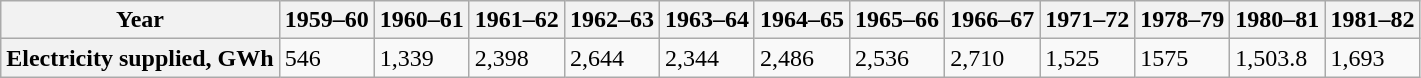<table class="wikitable">
<tr>
<th>Year</th>
<th>1959–60</th>
<th>1960–61</th>
<th>1961–62</th>
<th>1962–63</th>
<th>1963–64</th>
<th>1964–65</th>
<th>1965–66</th>
<th>1966–67</th>
<th>1971–72</th>
<th>1978–79</th>
<th>1980–81</th>
<th>1981–82</th>
</tr>
<tr>
<th>Electricity supplied, GWh</th>
<td>546</td>
<td>1,339</td>
<td>2,398</td>
<td>2,644</td>
<td>2,344</td>
<td>2,486</td>
<td>2,536</td>
<td>2,710</td>
<td>1,525</td>
<td>1575</td>
<td>1,503.8</td>
<td>1,693</td>
</tr>
</table>
